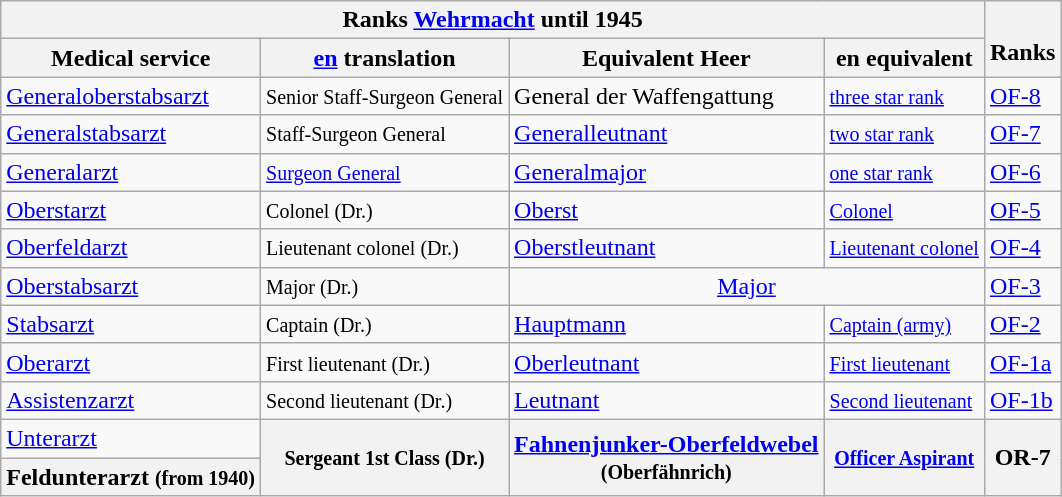<table class="wikitable">
<tr>
<th colspan="4">Ranks <a href='#'>Wehrmacht</a> until 1945</th>
<th rowspan="2"><br>Ranks</th>
</tr>
<tr align="center">
<th>Medical service</th>
<th><a href='#'>en</a> translation</th>
<th>Equivalent Heer</th>
<th>en equivalent</th>
</tr>
<tr>
<td><a href='#'>Generaloberstabsarzt</a></td>
<td><small>Senior Staff-Surgeon General</small></td>
<td>General der Waffengattung</td>
<td><small><a href='#'>three star rank</a></small></td>
<td><a href='#'>OF-8</a></td>
</tr>
<tr>
<td><a href='#'>Generalstabsarzt</a></td>
<td><small>Staff-Surgeon General</small></td>
<td><a href='#'>Generalleutnant</a></td>
<td><small><a href='#'>two star rank</a></small></td>
<td><a href='#'>OF-7</a></td>
</tr>
<tr>
<td><a href='#'>Generalarzt</a></td>
<td><small><a href='#'>Surgeon General</a></small></td>
<td><a href='#'>Generalmajor</a></td>
<td><small><a href='#'>one star rank</a></small></td>
<td><a href='#'>OF-6</a></td>
</tr>
<tr>
<td><a href='#'>Oberstarzt</a></td>
<td><small>Colonel (Dr.)</small></td>
<td><a href='#'>Oberst</a></td>
<td><small><a href='#'>Colonel</a></small></td>
<td><a href='#'>OF-5</a></td>
</tr>
<tr>
<td><a href='#'>Oberfeldarzt</a></td>
<td><small>Lieutenant colonel (Dr.)</small></td>
<td><a href='#'>Oberstleutnant</a></td>
<td><small><a href='#'>Lieutenant colonel</a></small></td>
<td><a href='#'>OF-4</a></td>
</tr>
<tr>
<td><a href='#'>Oberstabsarzt</a></td>
<td><small>Major (Dr.)</small></td>
<td colspan="2" style="text-align:center;"><a href='#'>Major</a></td>
<td><a href='#'>OF-3</a></td>
</tr>
<tr>
<td><a href='#'>Stabsarzt</a></td>
<td><small>Captain (Dr.)</small></td>
<td><a href='#'>Hauptmann</a></td>
<td><small><a href='#'>Captain (army)</a></small></td>
<td><a href='#'>OF-2</a></td>
</tr>
<tr>
<td><a href='#'>Oberarzt</a></td>
<td><small>First lieutenant (Dr.)</small></td>
<td><a href='#'>Oberleutnant</a></td>
<td><small><a href='#'>First lieutenant</a></small></td>
<td><a href='#'>OF-1a</a></td>
</tr>
<tr>
<td><a href='#'>Assistenzarzt</a></td>
<td><small>Second lieutenant (Dr.)</small></td>
<td><a href='#'>Leutnant</a></td>
<td><small><a href='#'>Second lieutenant</a></small></td>
<td><a href='#'>OF-1b</a></td>
</tr>
<tr>
<td><a href='#'>Unterarzt</a></td>
<th rowspan="2"><small>Sergeant 1st Class (Dr.)</small></th>
<th rowspan="2"><a href='#'>Fahnenjunker-Oberfeldwebel</a> <br><small>(Oberfähnrich)</small></th>
<th rowspan="2"><small><a href='#'>Officer Aspirant</a></small></th>
<th rowspan="2">OR-7</th>
</tr>
<tr>
<th><span><strong>Feldunterarzt</strong></span> <small>(from 1940)</small></th>
</tr>
</table>
